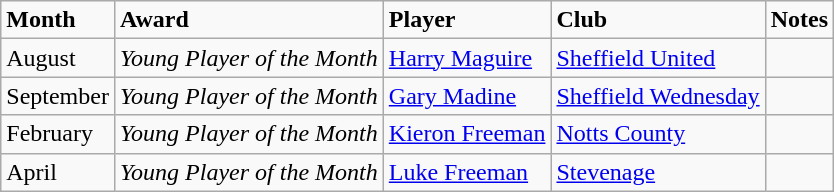<table class="wikitable">
<tr>
<td><strong>Month</strong></td>
<td><strong>Award</strong></td>
<td><strong>Player</strong></td>
<td><strong>Club</strong></td>
<td><strong>Notes</strong></td>
</tr>
<tr>
<td>August</td>
<td><em>Young Player of the Month</em></td>
<td> <a href='#'>Harry Maguire</a></td>
<td><a href='#'>Sheffield United</a></td>
<td></td>
</tr>
<tr>
<td>September</td>
<td><em>Young Player of the Month</em></td>
<td> <a href='#'>Gary Madine</a></td>
<td><a href='#'>Sheffield Wednesday</a></td>
<td></td>
</tr>
<tr>
<td>February</td>
<td><em>Young Player of the Month</em></td>
<td> <a href='#'>Kieron Freeman</a></td>
<td><a href='#'>Notts County</a></td>
<td></td>
</tr>
<tr>
<td>April</td>
<td><em>Young Player of the Month</em></td>
<td> <a href='#'>Luke Freeman</a></td>
<td><a href='#'>Stevenage</a></td>
<td></td>
</tr>
</table>
